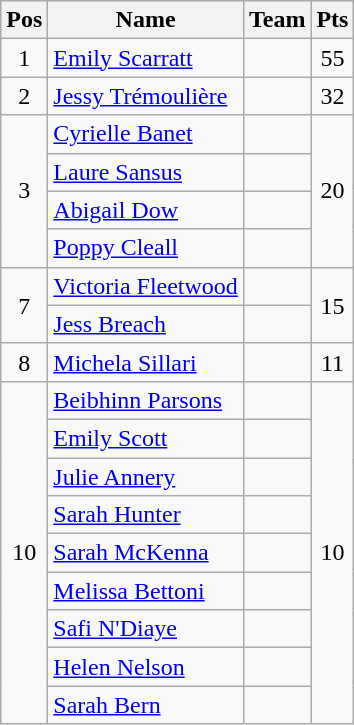<table class="wikitable" style="text-align:center">
<tr>
<th>Pos</th>
<th>Name</th>
<th>Team</th>
<th>Pts</th>
</tr>
<tr>
<td>1</td>
<td align="left"><a href='#'>Emily Scarratt</a></td>
<td align="left"></td>
<td>55</td>
</tr>
<tr>
<td>2</td>
<td align="left"><a href='#'>Jessy Trémoulière</a></td>
<td align="left"></td>
<td>32</td>
</tr>
<tr>
<td rowspan=4>3</td>
<td align="left"><a href='#'>Cyrielle Banet</a></td>
<td align="left"></td>
<td rowspan=4>20</td>
</tr>
<tr>
<td align="left"><a href='#'>Laure Sansus</a></td>
<td align="left"></td>
</tr>
<tr>
<td align="left"><a href='#'>Abigail Dow</a></td>
<td align="left"></td>
</tr>
<tr>
<td align="left"><a href='#'>Poppy Cleall</a></td>
<td align="left"></td>
</tr>
<tr>
<td rowspan=2>7</td>
<td align="left"><a href='#'>Victoria Fleetwood</a></td>
<td align="left"></td>
<td rowspan=2>15</td>
</tr>
<tr>
<td align="left"><a href='#'>Jess Breach</a></td>
<td align="left"></td>
</tr>
<tr>
<td>8</td>
<td align="left"><a href='#'>Michela Sillari</a></td>
<td align="left"></td>
<td>11</td>
</tr>
<tr>
<td rowspan=9>10</td>
<td align="left"><a href='#'>Beibhinn Parsons</a></td>
<td align="left"></td>
<td rowspan=9>10</td>
</tr>
<tr>
<td align="left"><a href='#'>Emily Scott</a></td>
<td align="left"></td>
</tr>
<tr>
<td align="left"><a href='#'>Julie Annery</a></td>
<td align="left"></td>
</tr>
<tr>
<td align="left"><a href='#'>Sarah Hunter</a></td>
<td align="left"></td>
</tr>
<tr>
<td align="left"><a href='#'>Sarah McKenna</a></td>
<td align="left"></td>
</tr>
<tr>
<td align="left"><a href='#'>Melissa Bettoni</a></td>
<td align="left"></td>
</tr>
<tr>
<td align="left"><a href='#'>Safi N'Diaye</a></td>
<td align="left"></td>
</tr>
<tr>
<td align="left"><a href='#'>Helen Nelson</a></td>
<td align="left"></td>
</tr>
<tr>
<td align="left"><a href='#'>Sarah Bern</a></td>
<td align="left"></td>
</tr>
</table>
